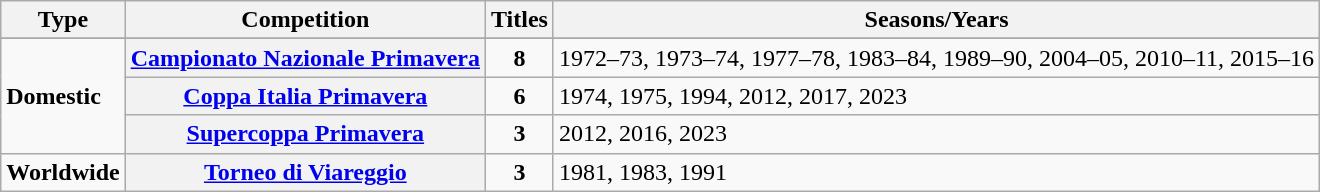<table class="wikitable plainrowheaders">
<tr>
<th scope=col>Type</th>
<th scope=col>Competition</th>
<th scope=col>Titles</th>
<th scope=col>Seasons/Years</th>
</tr>
<tr>
</tr>
<tr>
<td rowspan="3"><strong>Domestic</strong></td>
<th scope=col><a href='#'>Campionato Nazionale Primavera</a></th>
<td align="center"><strong>8</strong></td>
<td>1972–73, 1973–74, 1977–78, 1983–84, 1989–90, 2004–05, 2010–11, 2015–16</td>
</tr>
<tr>
<th scope=col><a href='#'>Coppa Italia Primavera</a></th>
<td align="center"><strong>6</strong></td>
<td>1974, 1975, 1994, 2012, 2017, 2023</td>
</tr>
<tr>
<th scope=col><a href='#'>Supercoppa Primavera</a></th>
<td align="center"><strong>3</strong></td>
<td>2012, 2016, 2023</td>
</tr>
<tr>
<td rowspan="1"><strong>Worldwide</strong></td>
<th scope=col><a href='#'>Torneo di Viareggio</a></th>
<td align="center"><strong>3</strong></td>
<td>1981, 1983, 1991</td>
</tr>
</table>
